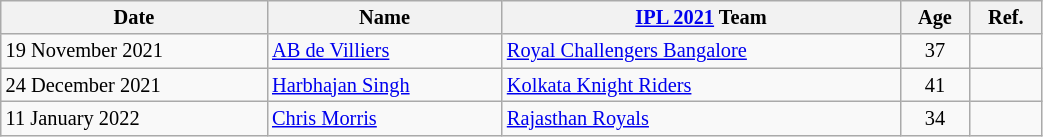<table class="wikitable"  style="font-size:85%; width:55%;">
<tr>
<th style="background:; color:; text-align:center;"><strong>Date</strong></th>
<th style="background:; color:; text-align:center;"><strong>Name</strong></th>
<th style="background:; color:; text-align:center;"><strong><a href='#'>IPL 2021</a> Team</strong></th>
<th style="background:; color:; text-align:center;"><strong>Age</strong></th>
<th style="background:; color:; text-align:center;"><strong>Ref.</strong></th>
</tr>
<tr>
<td>19 November 2021</td>
<td> <a href='#'>AB de Villiers</a></td>
<td><a href='#'>Royal Challengers Bangalore</a></td>
<td align=center>37</td>
<td align=center></td>
</tr>
<tr>
<td>24 December 2021</td>
<td> <a href='#'>Harbhajan Singh</a></td>
<td><a href='#'>Kolkata Knight Riders</a></td>
<td align=center>41</td>
<td align=center></td>
</tr>
<tr>
<td>11 January 2022</td>
<td> <a href='#'>Chris Morris</a></td>
<td><a href='#'>Rajasthan Royals</a></td>
<td align=center>34</td>
<td align=center></td>
</tr>
</table>
